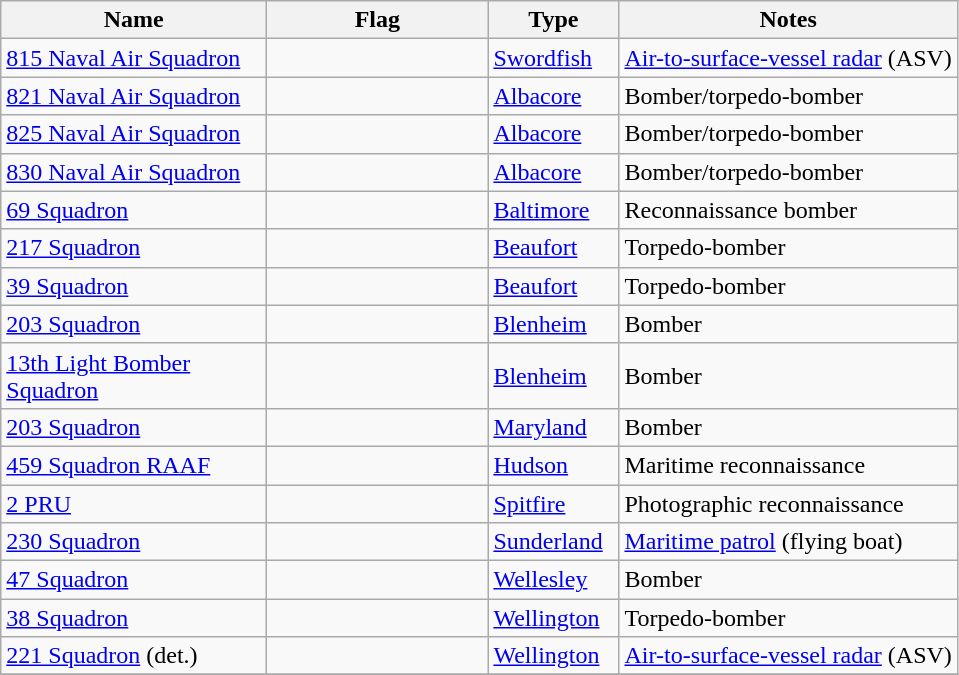<table class="wikitable">
<tr>
<th scope="col" width="170px">Name</th>
<th scope="col" width="140px">Flag</th>
<th scope="col" width="80px">Type</th>
<th>Notes</th>
</tr>
<tr>
<td align="left"><a href='#'>815 Naval Air Squadron</a></td>
<td align="left"></td>
<td align="left"><a href='#'>Swordfish</a></td>
<td align="left"><a href='#'>Air-to-surface-vessel radar</a> (ASV)</td>
</tr>
<tr>
<td align="left"><a href='#'>821 Naval Air Squadron</a></td>
<td align="left"></td>
<td align="left"><a href='#'>Albacore</a></td>
<td align="left">Bomber/torpedo-bomber</td>
</tr>
<tr>
<td align="left"><a href='#'>825 Naval Air Squadron</a></td>
<td align="left"></td>
<td align="left"><a href='#'>Albacore</a></td>
<td align="left">Bomber/torpedo-bomber</td>
</tr>
<tr>
<td align="left"><a href='#'>830 Naval Air Squadron</a></td>
<td align="left"></td>
<td align="left"><a href='#'>Albacore</a></td>
<td align="left">Bomber/torpedo-bomber</td>
</tr>
<tr>
<td align="left"><a href='#'>69 Squadron</a></td>
<td align="left"></td>
<td align="left"><a href='#'>Baltimore</a></td>
<td align="left">Reconnaissance bomber</td>
</tr>
<tr>
<td align="left"><a href='#'>217 Squadron</a></td>
<td align="left"></td>
<td align="left"><a href='#'>Beaufort</a></td>
<td align="left">Torpedo-bomber</td>
</tr>
<tr>
<td align="left"><a href='#'>39 Squadron</a></td>
<td align="left"></td>
<td align="left"><a href='#'>Beaufort</a></td>
<td align="left">Torpedo-bomber</td>
</tr>
<tr>
<td align="left"><a href='#'>203 Squadron</a></td>
<td align="left"></td>
<td align="left"><a href='#'>Blenheim</a></td>
<td align="left">Bomber</td>
</tr>
<tr>
<td align="left"><a href='#'>13th Light Bomber Squadron</a></td>
<td align="left"></td>
<td align="left"><a href='#'>Blenheim</a></td>
<td align="left">Bomber</td>
</tr>
<tr>
<td align="left"><a href='#'>203 Squadron</a></td>
<td align="left"></td>
<td align="left"><a href='#'>Maryland</a></td>
<td align="left">Bomber</td>
</tr>
<tr>
<td align="left"><a href='#'>459 Squadron RAAF</a></td>
<td align="left"></td>
<td align="left"><a href='#'>Hudson</a></td>
<td align="left">Maritime reconnaissance</td>
</tr>
<tr>
<td align="left"><a href='#'>2 PRU</a></td>
<td align="left"></td>
<td align="left"><a href='#'>Spitfire</a></td>
<td align="left">Photographic reconnaissance</td>
</tr>
<tr>
<td align="left"><a href='#'>230 Squadron</a></td>
<td align="left"></td>
<td align="left"><a href='#'>Sunderland</a></td>
<td align="left"><a href='#'>Maritime patrol</a> (flying boat)</td>
</tr>
<tr>
<td align="left"><a href='#'>47 Squadron</a></td>
<td align="left"></td>
<td align="left"><a href='#'>Wellesley</a></td>
<td align="left">Bomber</td>
</tr>
<tr>
<td align="left"><a href='#'>38 Squadron</a></td>
<td align="left"></td>
<td align="left"><a href='#'>Wellington</a></td>
<td align="left">Torpedo-bomber</td>
</tr>
<tr>
<td align="left"><a href='#'>221 Squadron</a> (det.)</td>
<td align="left"></td>
<td align="left"><a href='#'>Wellington</a></td>
<td align="left"><a href='#'>Air-to-surface-vessel radar</a> (ASV)</td>
</tr>
<tr>
</tr>
</table>
